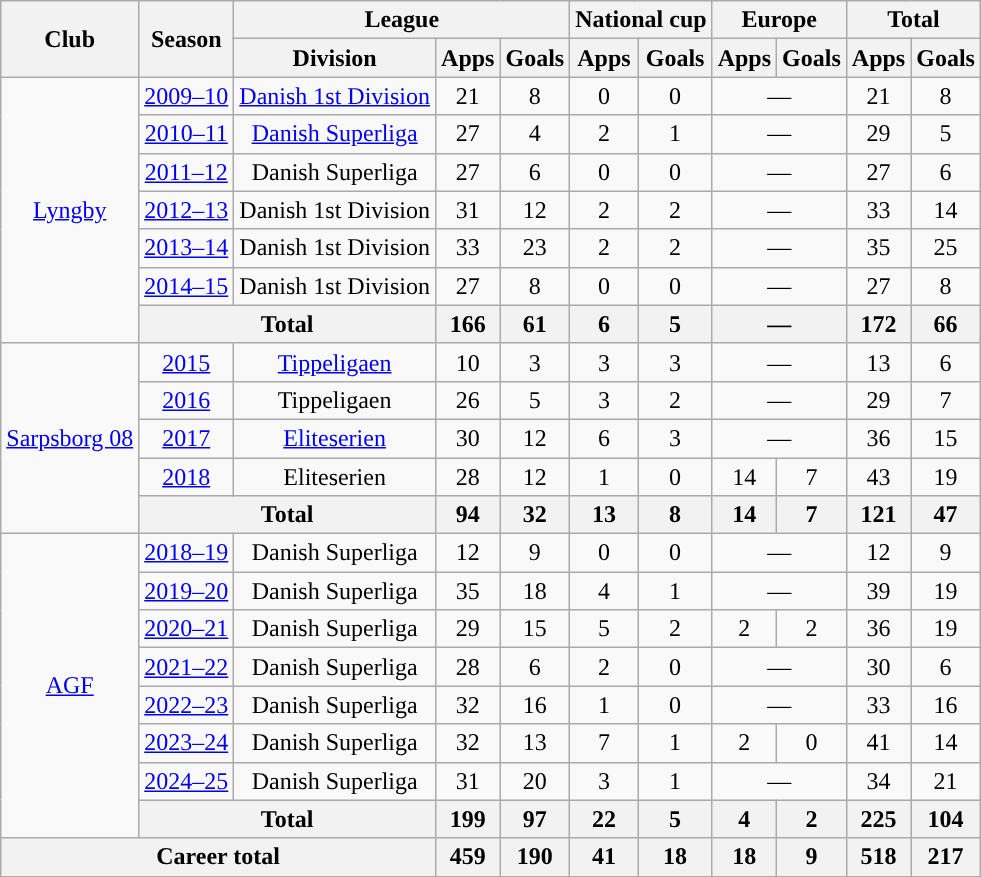<table class="wikitable" style="text-align: center;">
<tr>
<th rowspan="2">Club</th>
<th rowspan="2">Season</th>
<th colspan="3">League</th>
<th colspan="2">National cup</th>
<th colspan="2">Europe</th>
<th colspan="2">Total</th>
</tr>
<tr>
<th>Division</th>
<th>Apps</th>
<th>Goals</th>
<th>Apps</th>
<th>Goals</th>
<th>Apps</th>
<th>Goals</th>
<th>Apps</th>
<th>Goals</th>
</tr>
<tr>
<td rowspan="7"><a href='#'>Lyngby</a></td>
<td><a href='#'>2009–10</a></td>
<td><a href='#'>Danish 1st Division</a></td>
<td>21</td>
<td>8</td>
<td>0</td>
<td>0</td>
<td colspan="2">—</td>
<td>21</td>
<td>8</td>
</tr>
<tr>
<td><a href='#'>2010–11</a></td>
<td><a href='#'>Danish Superliga</a></td>
<td>27</td>
<td>4</td>
<td>2</td>
<td>1</td>
<td colspan="2">—</td>
<td>29</td>
<td>5</td>
</tr>
<tr>
<td><a href='#'>2011–12</a></td>
<td>Danish Superliga</td>
<td>27</td>
<td>6</td>
<td>0</td>
<td>0</td>
<td colspan="2">—</td>
<td>27</td>
<td>6</td>
</tr>
<tr>
<td><a href='#'>2012–13</a></td>
<td>Danish 1st Division</td>
<td>31</td>
<td>12</td>
<td>2</td>
<td>2</td>
<td colspan="2">—</td>
<td>33</td>
<td>14</td>
</tr>
<tr>
<td><a href='#'>2013–14</a></td>
<td>Danish 1st Division</td>
<td>33</td>
<td>23</td>
<td>2</td>
<td>2</td>
<td colspan="2">—</td>
<td>35</td>
<td>25</td>
</tr>
<tr>
<td><a href='#'>2014–15</a></td>
<td>Danish 1st Division</td>
<td>27</td>
<td>8</td>
<td>0</td>
<td>0</td>
<td colspan="2">—</td>
<td>27</td>
<td>8</td>
</tr>
<tr>
<th colspan="2">Total</th>
<th>166</th>
<th>61</th>
<th>6</th>
<th>5</th>
<th colspan="2">—</th>
<th>172</th>
<th>66</th>
</tr>
<tr>
<td rowspan="5"><a href='#'>Sarpsborg 08</a></td>
<td><a href='#'>2015</a></td>
<td><a href='#'>Tippeligaen</a></td>
<td>10</td>
<td>3</td>
<td>3</td>
<td>3</td>
<td colspan="2">—</td>
<td>13</td>
<td>6</td>
</tr>
<tr>
<td><a href='#'>2016</a></td>
<td>Tippeligaen</td>
<td>26</td>
<td>5</td>
<td>3</td>
<td>2</td>
<td colspan="2">—</td>
<td>29</td>
<td>7</td>
</tr>
<tr>
<td><a href='#'>2017</a></td>
<td><a href='#'>Eliteserien</a></td>
<td>30</td>
<td>12</td>
<td>6</td>
<td>3</td>
<td colspan="2">—</td>
<td>36</td>
<td>15</td>
</tr>
<tr>
<td><a href='#'>2018</a></td>
<td>Eliteserien</td>
<td>28</td>
<td>12</td>
<td>1</td>
<td>0</td>
<td>14</td>
<td>7</td>
<td>43</td>
<td>19</td>
</tr>
<tr>
<th colspan="2">Total</th>
<th>94</th>
<th>32</th>
<th>13</th>
<th>8</th>
<th>14</th>
<th>7</th>
<th>121</th>
<th>47</th>
</tr>
<tr>
<td rowspan="8”"><a href='#'>AGF</a></td>
<td><a href='#'>2018–19</a></td>
<td>Danish Superliga</td>
<td>12</td>
<td>9</td>
<td>0</td>
<td>0</td>
<td colspan="2">—</td>
<td>12</td>
<td>9</td>
</tr>
<tr>
<td><a href='#'>2019–20</a></td>
<td>Danish Superliga</td>
<td>35</td>
<td>18</td>
<td>4</td>
<td>1</td>
<td colspan="2">—</td>
<td>39</td>
<td>19</td>
</tr>
<tr>
<td><a href='#'>2020–21</a></td>
<td>Danish Superliga</td>
<td>29</td>
<td>15</td>
<td>5</td>
<td>2</td>
<td>2</td>
<td>2</td>
<td>36</td>
<td>19</td>
</tr>
<tr>
<td><a href='#'>2021–22</a></td>
<td>Danish Superliga</td>
<td>28</td>
<td>6</td>
<td>2</td>
<td>0</td>
<td colspan="2">—</td>
<td>30</td>
<td>6</td>
</tr>
<tr>
<td><a href='#'>2022–23</a></td>
<td>Danish Superliga</td>
<td>32</td>
<td>16</td>
<td>1</td>
<td>0</td>
<td colspan="2">—</td>
<td>33</td>
<td>16</td>
</tr>
<tr>
<td><a href='#'>2023–24</a></td>
<td>Danish Superliga</td>
<td>32</td>
<td>13</td>
<td>7</td>
<td>1</td>
<td>2</td>
<td>0</td>
<td>41</td>
<td>14</td>
</tr>
<tr>
<td><a href='#'>2024–25</a></td>
<td>Danish Superliga</td>
<td>31</td>
<td>20</td>
<td>3</td>
<td>1</td>
<td colspan="2">—</td>
<td>34</td>
<td>21</td>
</tr>
<tr>
<th colspan="2">Total</th>
<th>199</th>
<th>97</th>
<th>22</th>
<th>5</th>
<th>4</th>
<th>2</th>
<th>225</th>
<th>104</th>
</tr>
<tr>
<th colspan="3">Career total</th>
<th>459</th>
<th>190</th>
<th>41</th>
<th>18</th>
<th>18</th>
<th>9</th>
<th>518</th>
<th>217</th>
</tr>
</table>
